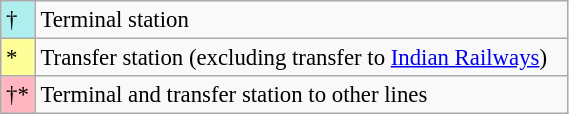<table class="wikitable"  style="font-size:95%; text-align:left; width:30%;">
<tr>
<td style="background:#afeeee;">†</td>
<td>Terminal station</td>
</tr>
<tr>
<td style="background:#ff9;">*</td>
<td>Transfer station (excluding transfer to <a href='#'>Indian Railways</a>)</td>
</tr>
<tr>
<td style="background:#ffb6c1;">†*</td>
<td>Terminal and transfer station to other lines</td>
</tr>
</table>
